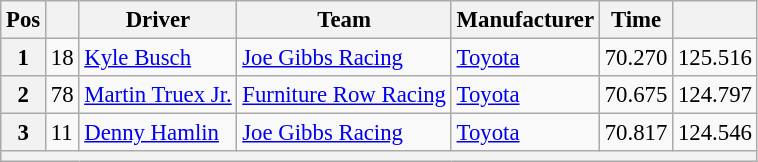<table class="wikitable" style="font-size:95%">
<tr>
<th>Pos</th>
<th></th>
<th>Driver</th>
<th>Team</th>
<th>Manufacturer</th>
<th>Time</th>
<th></th>
</tr>
<tr>
<th>1</th>
<td>18</td>
<td><a href='#'>Kyle Busch</a></td>
<td><a href='#'>Joe Gibbs Racing</a></td>
<td><a href='#'>Toyota</a></td>
<td>70.270</td>
<td>125.516</td>
</tr>
<tr>
<th>2</th>
<td>78</td>
<td><a href='#'>Martin Truex Jr.</a></td>
<td><a href='#'>Furniture Row Racing</a></td>
<td><a href='#'>Toyota</a></td>
<td>70.675</td>
<td>124.797</td>
</tr>
<tr>
<th>3</th>
<td>11</td>
<td><a href='#'>Denny Hamlin</a></td>
<td><a href='#'>Joe Gibbs Racing</a></td>
<td><a href='#'>Toyota</a></td>
<td>70.817</td>
<td>124.546</td>
</tr>
<tr>
<th colspan="7"></th>
</tr>
</table>
